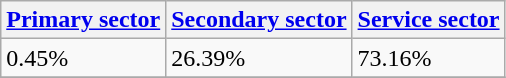<table class="wikitable">
<tr>
<th><a href='#'>Primary sector</a></th>
<th><a href='#'>Secondary sector</a></th>
<th><a href='#'>Service sector</a></th>
</tr>
<tr>
<td>0.45%</td>
<td>26.39%</td>
<td>73.16%</td>
</tr>
<tr>
</tr>
</table>
